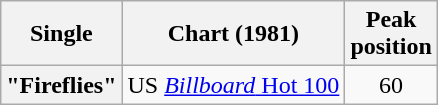<table class="wikitable plainrowheaders">
<tr>
<th scope="col">Single</th>
<th scope="col">Chart (1981)</th>
<th scope="col">Peak<br>position</th>
</tr>
<tr>
<th scope="row">"Fireflies"</th>
<td align="center">US <a href='#'><em>Billboard</em> Hot 100</a></td>
<td align="center">60</td>
</tr>
</table>
